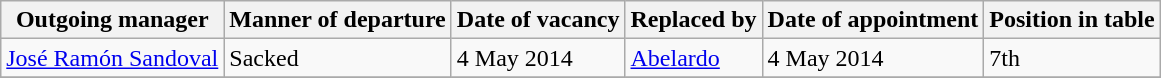<table class="wikitable sortable">
<tr>
<th>Outgoing manager</th>
<th>Manner of departure</th>
<th>Date of vacancy</th>
<th>Replaced by</th>
<th>Date of appointment</th>
<th>Position in table</th>
</tr>
<tr>
<td><a href='#'>José Ramón Sandoval</a></td>
<td>Sacked</td>
<td>4 May 2014</td>
<td><a href='#'>Abelardo</a></td>
<td>4 May 2014</td>
<td>7th</td>
</tr>
<tr>
</tr>
</table>
